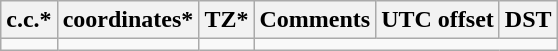<table class="wikitable sortable">
<tr>
<th>c.c.*</th>
<th>coordinates*</th>
<th>TZ*</th>
<th>Comments</th>
<th>UTC offset</th>
<th>DST</th>
</tr>
<tr --->
<td></td>
<td></td>
<td></td>
</tr>
</table>
